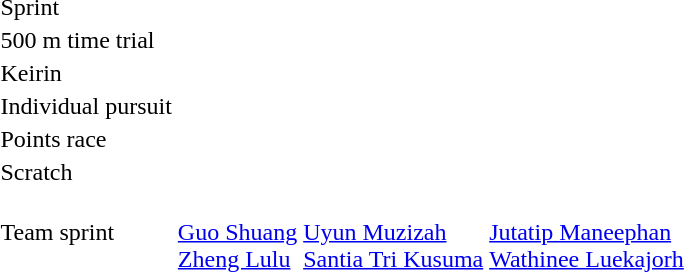<table>
<tr>
<td>Sprint</td>
<td></td>
<td></td>
<td></td>
</tr>
<tr>
<td>500 m time trial</td>
<td></td>
<td></td>
<td></td>
</tr>
<tr>
<td>Keirin</td>
<td></td>
<td></td>
<td></td>
</tr>
<tr>
<td>Individual pursuit</td>
<td></td>
<td></td>
<td></td>
</tr>
<tr>
<td>Points race</td>
<td></td>
<td></td>
<td></td>
</tr>
<tr>
<td>Scratch</td>
<td></td>
<td></td>
<td></td>
</tr>
<tr>
<td>Team sprint</td>
<td><br><a href='#'>Guo Shuang</a><br><a href='#'>Zheng Lulu</a></td>
<td><br><a href='#'>Uyun Muzizah</a><br><a href='#'>Santia Tri Kusuma</a></td>
<td><br><a href='#'>Jutatip Maneephan</a><br><a href='#'>Wathinee Luekajorh</a></td>
</tr>
</table>
